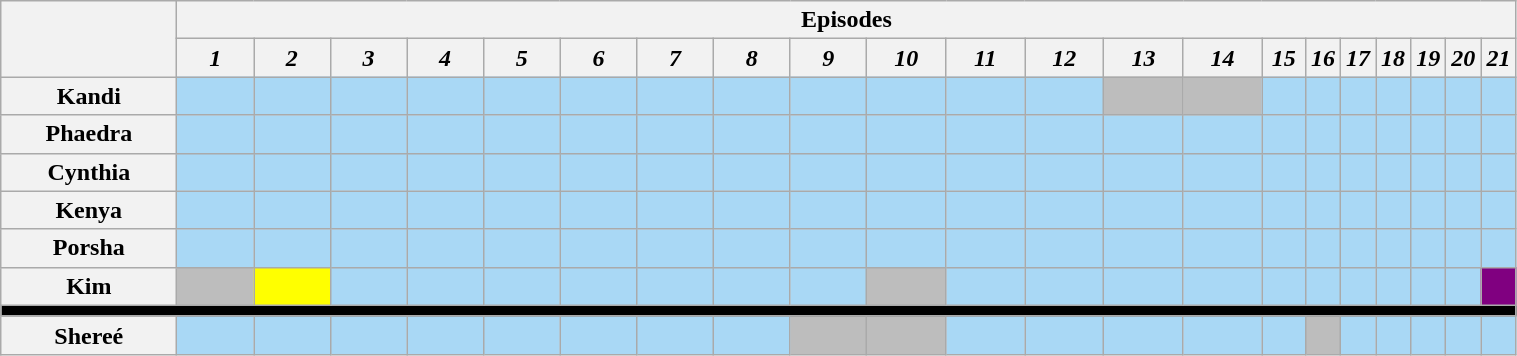<table class="wikitable" style="text-align:center; width:80%;">
<tr>
<th rowspan="2" style="width:13%;"></th>
<th colspan="36" style="text-align:center;">Episodes</th>
</tr>
<tr>
<th style="text-align:center; width:6%;"><em>1</em></th>
<th style="text-align:center; width:6%;"><em>2</em></th>
<th style="text-align:center; width:6%;"><em>3</em></th>
<th style="text-align:center; width:6%;"><em>4</em></th>
<th style="text-align:center; width:6%;"><em>5</em></th>
<th style="text-align:center; width:6%;"><em>6</em></th>
<th style="text-align:center; width:6%;"><em>7</em></th>
<th style="text-align:center; width:6%;"><em>8</em></th>
<th style="text-align:center; width:6%;"><em>9</em></th>
<th style="text-align:center; width:6%;"><em>10</em></th>
<th style="text-align:center; width:6%;"><em>11</em></th>
<th style="text-align:center; width:6%;"><em>12</em></th>
<th style="text-align:center; width:6%;"><em>13</em></th>
<th style="text-align:center; width:6%;"><em>14</em></th>
<th style="text-align:center; width:6%;"><em>15</em></th>
<th style="text-align:center; width:6%;"><em>16</em></th>
<th style="text-align:center; width:6%;"><em>17</em></th>
<th style="text-align:center; width:6%;"><em>18</em></th>
<th style="text-align:center; width:6%;"><em>19</em></th>
<th style="text-align:center; width:6%;"><em>20</em></th>
<th style="text-align:center; width:6%;"><em>21</em></th>
</tr>
<tr>
<th>Kandi</th>
<td style="background:#A9D8F5;"></td>
<td style="background:#A9D8F5;"></td>
<td style="background:#A9D8F5;"></td>
<td style="background:#A9D8F5;"></td>
<td style="background:#A9D8F5;"></td>
<td style="background:#A9D8F5;"></td>
<td style="background:#A9D8F5;"></td>
<td style="background:#A9D8F5;"></td>
<td style="background:#A9D8F5;"></td>
<td style="background:#A9D8F5;"></td>
<td style="background:#A9D8F5;"></td>
<td style="background:#A9D8F5;"></td>
<td style="background:#BDBDBD;"></td>
<td style="background:#BDBDBD;"></td>
<td style="background:#A9D8F5;"></td>
<td style="background:#A9D8F5;"></td>
<td style="background:#A9D8F5;"></td>
<td style="background:#A9D8F5;"></td>
<td style="background:#A9D8F5;"></td>
<td style="background:#A9D8F5;"></td>
<td style="background:#A9D8F5;"></td>
</tr>
<tr>
<th>Phaedra</th>
<td style="background:#A9D8F5;"></td>
<td style="background:#A9D8F5;"></td>
<td style="background:#A9D8F5;"></td>
<td style="background:#A9D8F5;"></td>
<td style="background:#A9D8F5;"></td>
<td style="background:#A9D8F5;"></td>
<td style="background:#A9D8F5;"></td>
<td style="background:#A9D8F5;"></td>
<td style="background:#A9D8F5;"></td>
<td style="background:#A9D8F5;"></td>
<td style="background:#A9D8F5;"></td>
<td style="background:#A9D8F5;"></td>
<td style="background:#A9D8F5;"></td>
<td style="background:#A9D8F5;"></td>
<td style="background:#A9D8F5;"></td>
<td style="background:#A9D8F5;"></td>
<td style="background:#A9D8F5;"></td>
<td style="background:#A9D8F5;"></td>
<td style="background:#A9D8F5;"></td>
<td style="background:#A9D8F5;"></td>
<td style="background:#A9D8F5;"></td>
</tr>
<tr>
<th>Cynthia</th>
<td style="background:#A9D8F5;"></td>
<td style="background:#A9D8F5;"></td>
<td style="background:#A9D8F5;"></td>
<td style="background:#A9D8F5;"></td>
<td style="background:#A9D8F5;"></td>
<td style="background:#A9D8F5;"></td>
<td style="background:#A9D8F5;"></td>
<td style="background:#A9D8F5;"></td>
<td style="background:#A9D8F5;"></td>
<td style="background:#A9D8F5;"></td>
<td style="background:#A9D8F5;"></td>
<td style="background:#A9D8F5;"></td>
<td style="background:#A9D8F5;"></td>
<td style="background:#A9D8F5;"></td>
<td style="background:#A9D8F5;"></td>
<td style="background:#A9D8F5;"></td>
<td style="background:#A9D8F5;"></td>
<td style="background:#A9D8F5;"></td>
<td style="background:#A9D8F5;"></td>
<td style="background:#A9D8F5;"></td>
<td style="background:#A9D8F5;"></td>
</tr>
<tr>
<th>Kenya</th>
<td style="background:#A9D8F5;"></td>
<td style="background:#A9D8F5;"></td>
<td style="background:#A9D8F5;"></td>
<td style="background:#A9D8F5;"></td>
<td style="background:#A9D8F5;"></td>
<td style="background:#A9D8F5;"></td>
<td style="background:#A9D8F5;"></td>
<td style="background:#A9D8F5;"></td>
<td style="background:#A9D8F5;"></td>
<td style="background:#A9D8F5;"></td>
<td style="background:#A9D8F5;"></td>
<td style="background:#A9D8F5;"></td>
<td style="background:#A9D8F5;"></td>
<td style="background:#A9D8F5;"></td>
<td style="background:#A9D8F5;"></td>
<td style="background:#A9D8F5;"></td>
<td style="background:#A9D8F5;"></td>
<td style="background:#A9D8F5;"></td>
<td style="background:#A9D8F5;"></td>
<td style="background:#A9D8F5;"></td>
<td style="background:#A9D8F5;"></td>
</tr>
<tr>
<th>Porsha</th>
<td style="background:#A9D8F5;"></td>
<td style="background:#A9D8F5;"></td>
<td style="background:#A9D8F5;"></td>
<td style="background:#A9D8F5;"></td>
<td style="background:#A9D8F5;"></td>
<td style="background:#A9D8F5;"></td>
<td style="background:#A9D8F5;"></td>
<td style="background:#A9D8F5;"></td>
<td style="background:#A9D8F5;"></td>
<td style="background:#A9D8F5;"></td>
<td style="background:#A9D8F5;"></td>
<td style="background:#A9D8F5;"></td>
<td style="background:#A9D8F5;"></td>
<td style="background:#A9D8F5;"></td>
<td style="background:#A9D8F5;"></td>
<td style="background:#A9D8F5;"></td>
<td style="background:#A9D8F5;"></td>
<td style="background:#A9D8F5;"></td>
<td style="background:#A9D8F5;"></td>
<td style="background:#A9D8F5;"></td>
<td style="background:#A9D8F5;"></td>
</tr>
<tr>
<th>Kim</th>
<td style="background:#BDBDBD;"></td>
<td style="background:yellow;"></td>
<td style="background:#A9D8F5;"></td>
<td style="background:#A9D8F5;"></td>
<td style="background:#A9D8F5;"></td>
<td style="background:#A9D8F5;"></td>
<td style="background:#A9D8F5;"></td>
<td style="background:#A9D8F5;"></td>
<td style="background:#A9D8F5;"></td>
<td style="background:#BDBDBD;"></td>
<td style="background:#A9D8F5;"></td>
<td style="background:#A9D8F5;"></td>
<td style="background:#A9D8F5;"></td>
<td style="background:#A9D8F5;"></td>
<td style="background:#A9D8F5;"></td>
<td style="background:#A9D8F5;"></td>
<td style="background:#A9D8F5;"></td>
<td style="background:#A9D8F5;"></td>
<td style="background:#A9D8F5;"></td>
<td style="background:#A9D8F5;"></td>
<td style="background:purple;"></td>
</tr>
<tr>
<th colspan="37" style="background:#000;"></th>
</tr>
<tr>
<th>Shereé</th>
<td style="background:#A9D8F5;"></td>
<td style="background:#A9D8F5;"></td>
<td style="background:#A9D8F5;"></td>
<td style="background:#A9D8F5;"></td>
<td style="background:#A9D8F5;"></td>
<td style="background:#A9D8F5;"></td>
<td style="background:#A9D8F5;"></td>
<td style="background:#A9D8F5;"></td>
<td style="background:#BDBDBD;"></td>
<td style="background:#BDBDBD;"></td>
<td style="background:#A9D8F5;"></td>
<td style="background:#A9D8F5;"></td>
<td style="background:#A9D8F5;"></td>
<td style="background:#A9D8F5;"></td>
<td style="background:#A9D8F5;"></td>
<td style="background:#BDBDBD;"></td>
<td style="background:#A9D8F5;"></td>
<td style="background:#A9D8F5;"></td>
<td style="background:#A9D8F5;"></td>
<td style="background:#A9D8F5;"></td>
<td style="background:#A9D8F5;"></td>
</tr>
</table>
